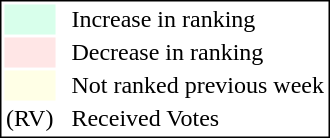<table style="border:1px solid black;">
<tr>
<td style="background:#D8FFEB; width:20px;"></td>
<td> </td>
<td>Increase in ranking</td>
</tr>
<tr>
<td style="background:#FFE6E6; width:20px;"></td>
<td> </td>
<td>Decrease in ranking</td>
</tr>
<tr>
<td style="background:#FFFFE6; width:20px;"></td>
<td> </td>
<td>Not ranked previous week</td>
</tr>
<tr>
<td>(RV)</td>
<td> </td>
<td>Received Votes</td>
</tr>
</table>
